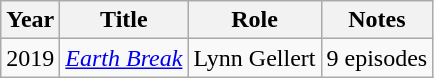<table class="wikitable sortable">
<tr>
<th>Year</th>
<th>Title</th>
<th>Role</th>
<th>Notes</th>
</tr>
<tr>
<td>2019</td>
<td><em><a href='#'>Earth Break</a></em></td>
<td>Lynn Gellert</td>
<td>9 episodes</td>
</tr>
</table>
